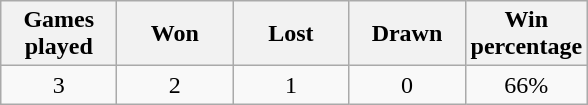<table class="wikitable" style="text-align:center">
<tr>
<th width="70">Games played</th>
<th width="70">Won</th>
<th width="70">Lost</th>
<th width="70">Drawn</th>
<th width="70">Win percentage</th>
</tr>
<tr>
<td>3</td>
<td>2</td>
<td>1</td>
<td>0</td>
<td>66%</td>
</tr>
</table>
